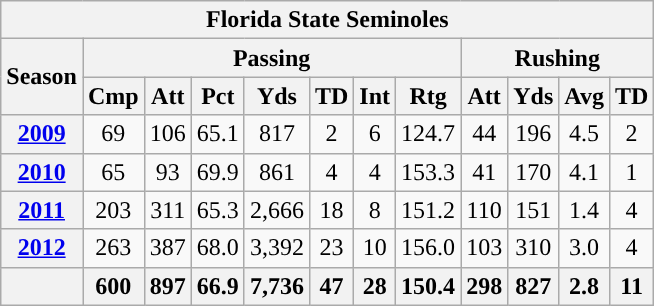<table class=wikitable style="text-align:center;">
<tr>
<th colspan="15">Florida State Seminoles</th>
</tr>
<tr>
<th rowspan="2">Season</th>
<th colspan="7">Passing</th>
<th colspan="4">Rushing</th>
</tr>
<tr>
<th>Cmp</th>
<th>Att</th>
<th>Pct</th>
<th>Yds</th>
<th>TD</th>
<th>Int</th>
<th>Rtg</th>
<th>Att</th>
<th>Yds</th>
<th>Avg</th>
<th>TD</th>
</tr>
<tr>
<th><a href='#'>2009</a></th>
<td>69</td>
<td>106</td>
<td>65.1</td>
<td>817</td>
<td>2</td>
<td>6</td>
<td>124.7</td>
<td>44</td>
<td>196</td>
<td>4.5</td>
<td>2</td>
</tr>
<tr>
<th><a href='#'>2010</a></th>
<td>65</td>
<td>93</td>
<td>69.9</td>
<td>861</td>
<td>4</td>
<td>4</td>
<td>153.3</td>
<td>41</td>
<td>170</td>
<td>4.1</td>
<td>1</td>
</tr>
<tr>
<th><a href='#'>2011</a></th>
<td>203</td>
<td>311</td>
<td>65.3</td>
<td>2,666</td>
<td>18</td>
<td>8</td>
<td>151.2</td>
<td>110</td>
<td>151</td>
<td>1.4</td>
<td>4</td>
</tr>
<tr>
<th><a href='#'>2012</a></th>
<td>263</td>
<td>387</td>
<td>68.0</td>
<td>3,392</td>
<td>23</td>
<td>10</td>
<td>156.0</td>
<td>103</td>
<td>310</td>
<td>3.0</td>
<td>4</td>
</tr>
<tr>
<th></th>
<th>600</th>
<th>897</th>
<th>66.9</th>
<th>7,736</th>
<th>47</th>
<th>28</th>
<th>150.4</th>
<th>298</th>
<th>827</th>
<th>2.8</th>
<th>11</th>
</tr>
</table>
